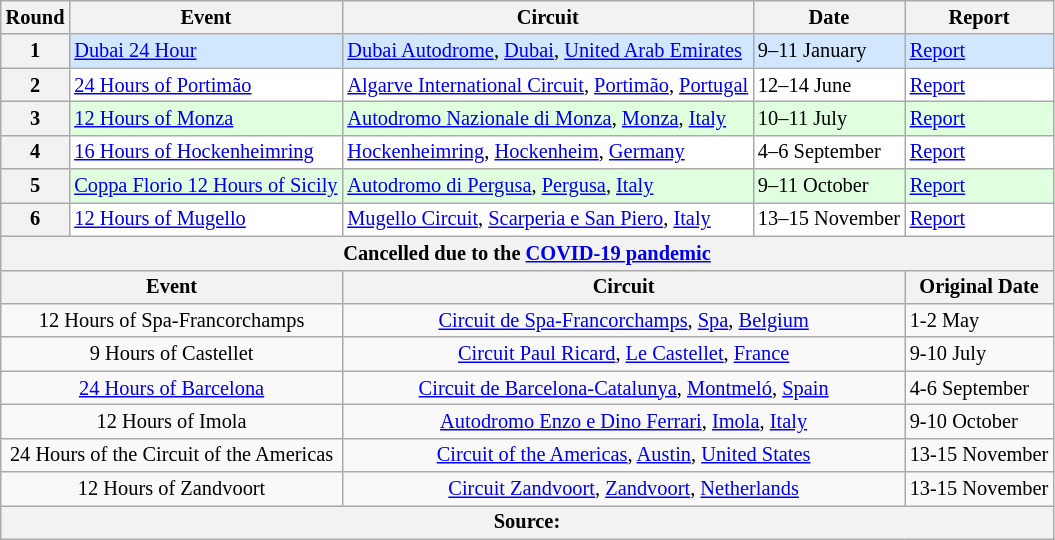<table class="wikitable" style="font-size: 85%">
<tr>
<th>Round</th>
<th>Event</th>
<th>Circuit</th>
<th>Date</th>
<th>Report</th>
</tr>
<tr bgcolor=#D0E7FF>
<th>1</th>
<td><a href='#'>Dubai 24 Hour</a></td>
<td> <a href='#'>Dubai Autodrome</a>, <a href='#'>Dubai</a>, <a href='#'>United Arab Emirates</a></td>
<td>9–11 January</td>
<td><a href='#'>Report</a></td>
</tr>
<tr bgcolor=#FFFFFF>
<th>2</th>
<td><a href='#'>24 Hours of Portimão</a></td>
<td> <a href='#'>Algarve International Circuit</a>, <a href='#'>Portimão</a>, <a href='#'>Portugal</a></td>
<td>12–14 June</td>
<td><a href='#'>Report</a></td>
</tr>
<tr bgcolor=#DFFFDF>
<th>3</th>
<td><a href='#'>12 Hours of Monza</a></td>
<td> <a href='#'>Autodromo Nazionale di Monza</a>, <a href='#'>Monza</a>, <a href='#'>Italy</a></td>
<td>10–11 July</td>
<td><a href='#'>Report</a></td>
</tr>
<tr bgcolor=#FFFFFF>
<th>4</th>
<td><a href='#'>16 Hours of Hockenheimring</a></td>
<td> <a href='#'>Hockenheimring</a>, <a href='#'>Hockenheim</a>, <a href='#'>Germany</a></td>
<td>4–6 September</td>
<td><a href='#'>Report</a></td>
</tr>
<tr bgcolor=#DFFFDF>
<th>5</th>
<td><a href='#'>Coppa Florio 12 Hours of Sicily</a></td>
<td> <a href='#'>Autodromo di Pergusa</a>, <a href='#'>Pergusa</a>, <a href='#'>Italy</a></td>
<td>9–11 October</td>
<td><a href='#'>Report</a></td>
</tr>
<tr bgcolor=#FFFFFF>
<th>6</th>
<td><a href='#'>12 Hours of Mugello</a></td>
<td> <a href='#'>Mugello Circuit</a>, <a href='#'>Scarperia e San Piero</a>, <a href='#'>Italy</a></td>
<td>13–15 November</td>
<td><a href='#'>Report</a></td>
</tr>
<tr>
<th colspan=5>Cancelled due to the <a href='#'>COVID-19 pandemic</a></th>
</tr>
<tr>
<th colspan=2>Event</th>
<th colspan=2>Circuit</th>
<th>Original Date</th>
</tr>
<tr>
<td colspan=2 align=center>12 Hours of Spa-Francorchamps</td>
<td colspan=2 align=center> <a href='#'>Circuit de Spa-Francorchamps</a>, <a href='#'>Spa</a>, <a href='#'>Belgium</a></td>
<td>1-2 May</td>
</tr>
<tr>
<td colspan=2 align=center>9 Hours of Castellet</td>
<td colspan=2 align=center> <a href='#'>Circuit Paul Ricard</a>, <a href='#'>Le Castellet</a>, <a href='#'>France</a></td>
<td>9-10 July</td>
</tr>
<tr>
<td colspan=2 align=center><a href='#'>24 Hours of Barcelona</a></td>
<td colspan=2 align=center> <a href='#'>Circuit de Barcelona-Catalunya</a>, <a href='#'>Montmeló</a>, <a href='#'>Spain</a></td>
<td>4-6 September</td>
</tr>
<tr>
<td colspan=2 align=center>12 Hours of Imola</td>
<td colspan=2 align=center> <a href='#'>Autodromo Enzo e Dino Ferrari</a>, <a href='#'>Imola</a>, <a href='#'>Italy</a></td>
<td>9-10 October</td>
</tr>
<tr>
<td colspan=2 align=center>24 Hours of the Circuit of the Americas</td>
<td colspan=2 align=center> <a href='#'>Circuit of the Americas</a>, <a href='#'>Austin</a>, <a href='#'>United States</a></td>
<td>13-15 November</td>
</tr>
<tr>
<td colspan=2 align=center>12 Hours of Zandvoort</td>
<td colspan=2 align=center> <a href='#'>Circuit Zandvoort</a>, <a href='#'>Zandvoort</a>, <a href='#'>Netherlands</a></td>
<td>13-15 November</td>
</tr>
<tr>
<th colspan=7>Source:</th>
</tr>
</table>
